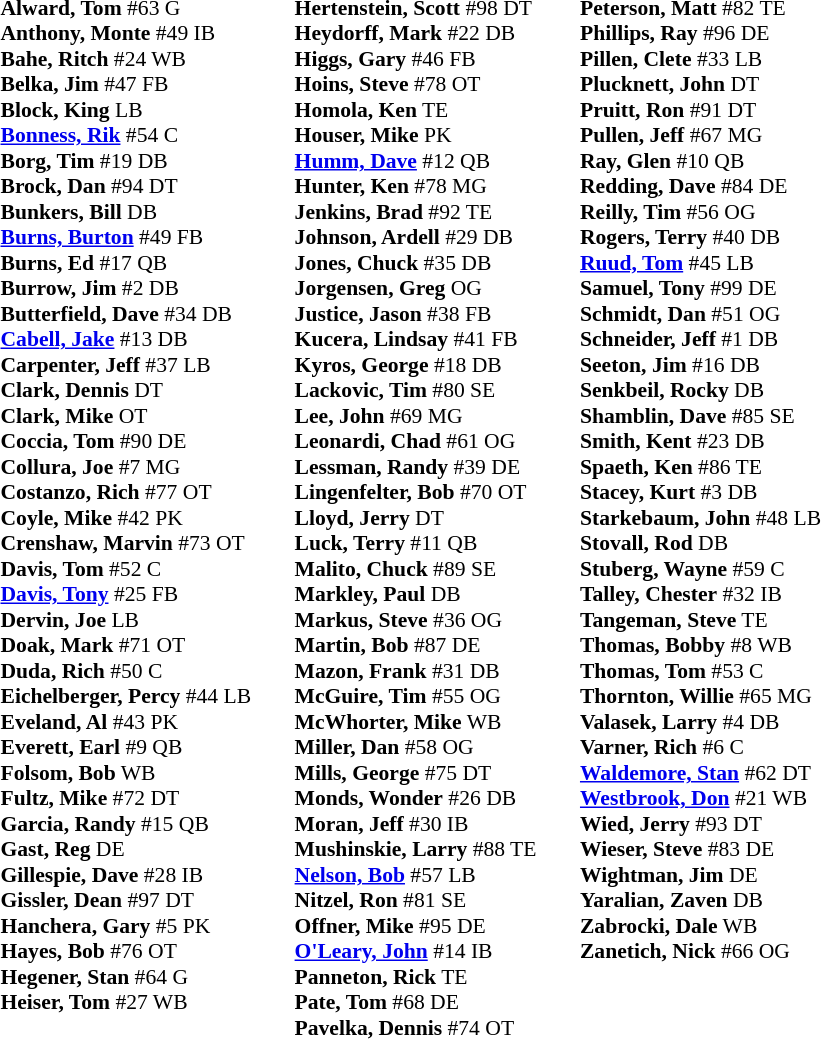<table class="toccolours" style="border-collapse:collapse; font-size:90%;">
<tr>
<td colspan="7" align="center"></td>
</tr>
<tr>
<td colspan=7 align="right"></td>
</tr>
<tr>
<td valign="top"><br><strong>Alward, Tom</strong> #63  G<br>
<strong>Anthony, Monte</strong> #49  IB<br>
<strong>Bahe, Ritch</strong> #24  WB<br>
<strong>Belka, Jim</strong> #47  FB<br>
<strong>Block, King</strong>   LB<br>
<strong><a href='#'>Bonness, Rik</a></strong> #54  C<br>
<strong>Borg, Tim</strong> #19  DB<br>
<strong>Brock, Dan</strong> #94  DT<br>
<strong>Bunkers, Bill</strong>   DB<br>
<strong><a href='#'>Burns, Burton</a></strong> #49  FB<br>
<strong>Burns, Ed</strong> #17  QB<br>
<strong>Burrow, Jim</strong> #2  DB<br>
<strong>Butterfield, Dave</strong> #34  DB<br>
<strong><a href='#'>Cabell, Jake</a></strong> #13  DB<br>
<strong>Carpenter, Jeff</strong> #37  LB<br>
<strong>Clark, Dennis</strong>   DT<br>
<strong>Clark, Mike</strong>   OT<br>
<strong>Coccia, Tom</strong> #90  DE<br>
<strong>Collura, Joe</strong> #7  MG<br>
<strong>Costanzo, Rich</strong> #77  OT<br>
<strong>Coyle, Mike</strong> #42  PK<br>
<strong>Crenshaw, Marvin</strong> #73  OT<br>
<strong>Davis, Tom</strong> #52  C<br>
<strong><a href='#'>Davis, Tony</a></strong> #25  FB<br>
<strong>Dervin, Joe</strong>   LB<br>
<strong>Doak, Mark</strong> #71  OT<br>
<strong>Duda, Rich</strong> #50  C<br>
<strong>Eichelberger, Percy</strong> #44  LB<br>
<strong>Eveland, Al</strong> #43  PK<br>
<strong>Everett, Earl</strong> #9  QB<br>
<strong>Folsom, Bob</strong>   WB<br>
<strong>Fultz, Mike</strong> #72  DT<br>
<strong>Garcia, Randy</strong> #15  QB<br>
<strong>Gast, Reg</strong>   DE<br>
<strong>Gillespie, Dave</strong> #28  IB<br>
<strong>Gissler, Dean</strong> #97  DT<br>
<strong>Hanchera, Gary</strong> #5  PK<br>
<strong>Hayes, Bob</strong> #76  OT<br>
<strong>Hegener, Stan</strong> #64  G<br>
<strong>Heiser, Tom</strong> #27  WB<br></td>
<td width="25"> </td>
<td valign="top"><br><strong>Hertenstein, Scott</strong> #98  DT<br>
<strong>Heydorff, Mark</strong> #22  DB<br>
<strong>Higgs, Gary</strong> #46  FB<br>
<strong>Hoins, Steve</strong> #78  OT<br>
<strong>Homola, Ken</strong>   TE<br>
<strong>Houser, Mike</strong>   PK<br>
<strong><a href='#'>Humm, Dave</a></strong> #12  QB<br>
<strong>Hunter, Ken</strong> #78  MG<br>
<strong>Jenkins, Brad</strong> #92  TE<br>
<strong>Johnson, Ardell</strong> #29  DB<br>
<strong>Jones, Chuck</strong> #35  DB<br>
<strong>Jorgensen, Greg</strong>   OG<br>
<strong>Justice, Jason</strong> #38  FB<br>
<strong>Kucera, Lindsay</strong> #41  FB<br>
<strong>Kyros, George</strong> #18  DB<br>
<strong>Lackovic, Tim</strong> #80  SE<br>
<strong>Lee, John</strong> #69  MG<br>
<strong>Leonardi, Chad</strong> #61  OG<br>
<strong>Lessman, Randy</strong> #39  DE<br>
<strong>Lingenfelter, Bob</strong> #70  OT<br>
<strong>Lloyd, Jerry</strong>   DT<br>
<strong>Luck, Terry</strong> #11  QB<br>
<strong>Malito, Chuck</strong> #89  SE<br>
<strong>Markley, Paul</strong>   DB<br>
<strong>Markus, Steve</strong> #36  OG<br>
<strong>Martin, Bob</strong> #87  DE<br>
<strong>Mazon, Frank</strong> #31  DB<br>
<strong>McGuire, Tim</strong> #55  OG<br>
<strong>McWhorter, Mike</strong>   WB<br>
<strong>Miller, Dan</strong> #58  OG<br>
<strong>Mills, George</strong> #75  DT<br>
<strong>Monds, Wonder</strong> #26  DB<br>
<strong>Moran, Jeff</strong> #30  IB<br>
<strong>Mushinskie, Larry</strong> #88  TE<br>
<strong><a href='#'>Nelson, Bob</a></strong> #57  LB<br>
<strong>Nitzel, Ron</strong> #81  SE<br>
<strong>Offner, Mike</strong> #95  DE<br>
<strong><a href='#'>O'Leary, John</a></strong> #14  IB<br>
<strong>Panneton, Rick</strong>   TE<br>
<strong>Pate, Tom</strong> #68  DE<br>
<strong>Pavelka, Dennis</strong> #74  OT<br></td>
<td width="25"> </td>
<td valign="top"><br><strong>Peterson, Matt</strong> #82  TE<br>
<strong>Phillips, Ray</strong> #96  DE<br>
<strong>Pillen, Clete</strong> #33  LB<br>
<strong>Plucknett, John</strong>   DT<br>
<strong>Pruitt, Ron</strong> #91  DT<br>
<strong>Pullen, Jeff</strong> #67  MG<br>
<strong>Ray, Glen</strong> #10  QB<br>
<strong>Redding, Dave</strong> #84  DE<br>
<strong>Reilly, Tim</strong> #56  OG<br>
<strong>Rogers, Terry</strong> #40  DB<br>
<strong><a href='#'>Ruud, Tom</a></strong> #45  LB<br>
<strong>Samuel, Tony</strong> #99  DE<br>
<strong>Schmidt, Dan</strong> #51  OG<br>
<strong>Schneider, Jeff</strong> #1  DB<br>
<strong>Seeton, Jim</strong> #16  DB<br>
<strong>Senkbeil, Rocky</strong>   DB<br>
<strong>Shamblin, Dave</strong> #85  SE<br>
<strong>Smith, Kent</strong> #23  DB<br>
<strong>Spaeth, Ken</strong> #86  TE<br>
<strong>Stacey, Kurt</strong> #3  DB<br>
<strong>Starkebaum, John</strong> #48  LB<br>
<strong>Stovall, Rod</strong>   DB<br>
<strong>Stuberg, Wayne</strong> #59  C<br>
<strong>Talley, Chester</strong> #32  IB<br>
<strong>Tangeman, Steve</strong>   TE<br>
<strong>Thomas, Bobby</strong> #8  WB<br>
<strong>Thomas, Tom</strong> #53  C<br>
<strong>Thornton, Willie</strong> #65  MG<br>
<strong>Valasek, Larry</strong> #4  DB<br>
<strong>Varner, Rich</strong> #6  C<br>
<strong><a href='#'>Waldemore, Stan</a></strong> #62  DT<br>
<strong><a href='#'>Westbrook, Don</a></strong> #21  WB<br>
<strong>Wied, Jerry</strong> #93  DT<br>
<strong>Wieser, Steve</strong> #83  DE<br>
<strong>Wightman, Jim</strong>   DE<br>
<strong>Yaralian, Zaven</strong>   DB<br>
<strong>Zabrocki, Dale</strong>   WB<br>
<strong>Zanetich, Nick</strong> #66  OG<br></td>
</tr>
<tr>
<td colspan="5" valign="bottom" align="right"></td>
</tr>
</table>
